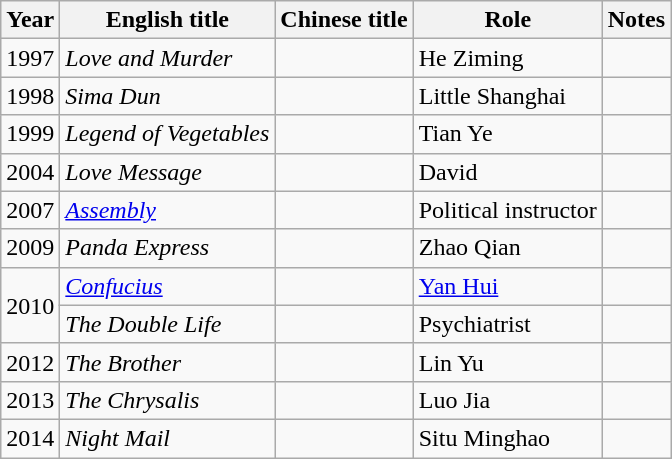<table class="wikitable">
<tr>
<th>Year</th>
<th>English title</th>
<th>Chinese title</th>
<th>Role</th>
<th>Notes</th>
</tr>
<tr>
<td>1997</td>
<td><em>Love and Murder</em></td>
<td></td>
<td>He Ziming</td>
<td></td>
</tr>
<tr>
<td>1998</td>
<td><em>Sima Dun</em></td>
<td></td>
<td>Little Shanghai</td>
<td></td>
</tr>
<tr>
<td>1999</td>
<td><em>Legend of Vegetables</em></td>
<td></td>
<td>Tian Ye</td>
<td></td>
</tr>
<tr>
<td>2004</td>
<td><em>Love Message</em></td>
<td></td>
<td>David</td>
<td></td>
</tr>
<tr>
<td>2007</td>
<td><em><a href='#'>Assembly</a></em></td>
<td></td>
<td>Political instructor</td>
<td></td>
</tr>
<tr>
<td>2009</td>
<td><em>Panda Express</em></td>
<td></td>
<td>Zhao Qian</td>
<td></td>
</tr>
<tr>
<td rowspan="2">2010</td>
<td><em><a href='#'>Confucius</a></em></td>
<td></td>
<td><a href='#'>Yan Hui</a></td>
<td></td>
</tr>
<tr>
<td><em>The Double Life</em></td>
<td></td>
<td>Psychiatrist</td>
<td></td>
</tr>
<tr>
<td>2012</td>
<td><em>The Brother</em></td>
<td></td>
<td>Lin Yu</td>
<td></td>
</tr>
<tr>
<td>2013</td>
<td><em>The Chrysalis</em></td>
<td></td>
<td>Luo Jia</td>
<td></td>
</tr>
<tr>
<td>2014</td>
<td><em>Night Mail</em></td>
<td></td>
<td>Situ Minghao</td>
<td></td>
</tr>
</table>
